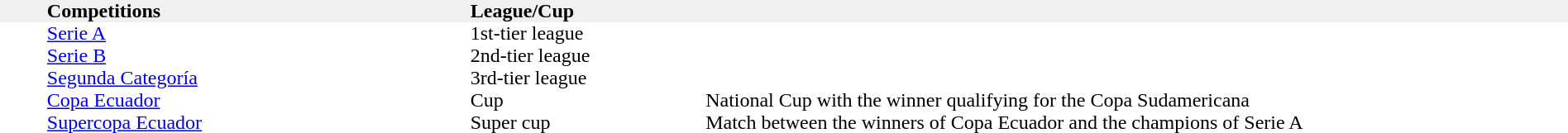<table width="100%" cellspacing="0" cellpadding="0">
<tr bgcolor="F0F0F0">
<th width="3%" align="left"></th>
<th width="27%" align="left">Competitions</th>
<th width="15%" align="left">League/Cup</th>
<th width="55%" align="left"></th>
</tr>
<tr>
<td></td>
<td><a href='#'>Serie A</a></td>
<td>1st-tier league</td>
<td></td>
</tr>
<tr>
<td></td>
<td><a href='#'>Serie B</a></td>
<td>2nd-tier league</td>
<td></td>
</tr>
<tr>
<td></td>
<td><a href='#'>Segunda Categoría</a></td>
<td>3rd-tier league</td>
<td></td>
</tr>
<tr>
<td></td>
<td><a href='#'>Copa Ecuador</a></td>
<td>Cup</td>
<td>National Cup with the winner qualifying for the Copa Sudamericana</td>
</tr>
<tr>
<td></td>
<td><a href='#'>Supercopa Ecuador</a></td>
<td>Super cup</td>
<td>Match between the winners of Copa Ecuador and the champions of Serie A</td>
</tr>
</table>
